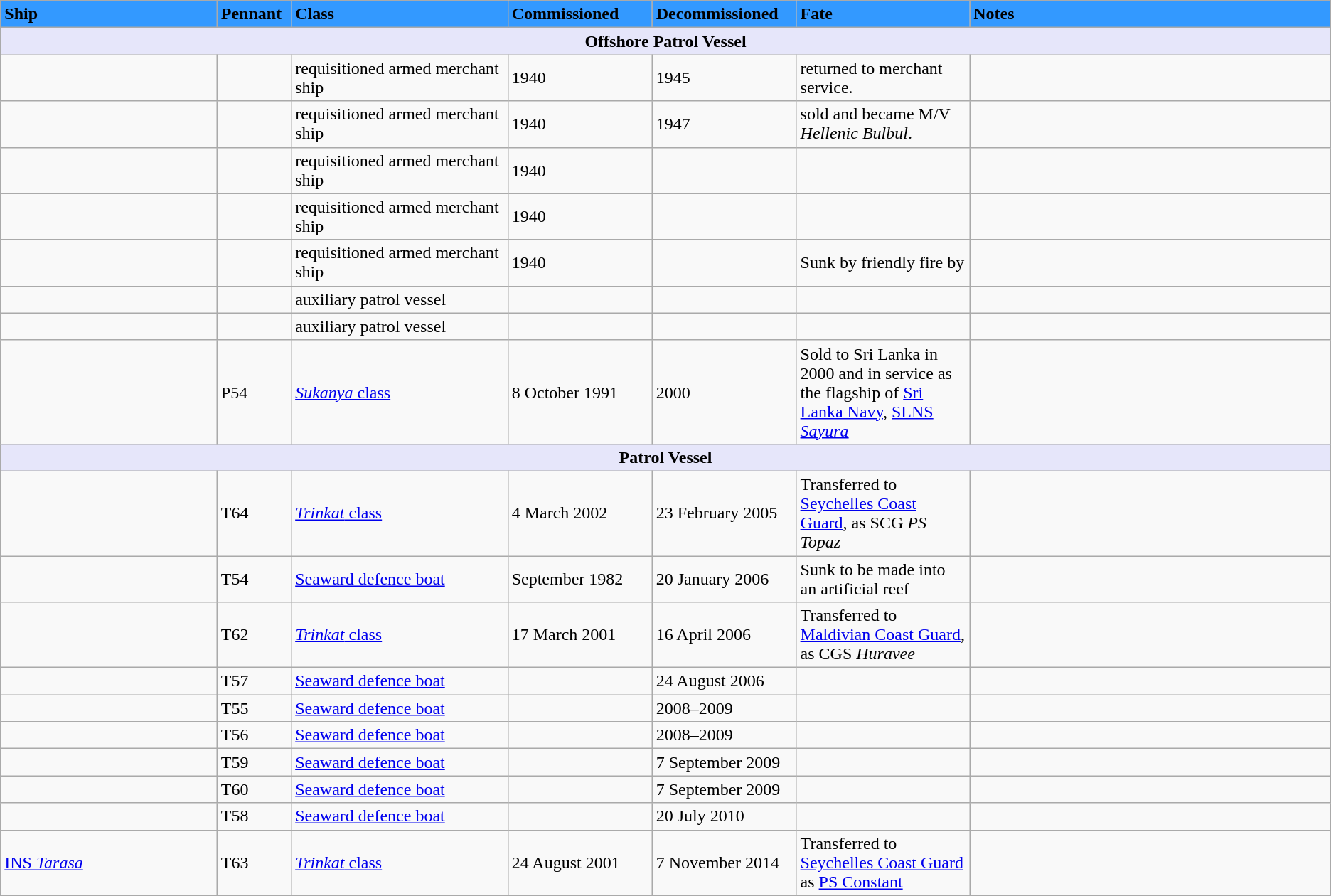<table class="wikitable">
<tr>
<th style="text-align:left; width:15%;background-color:#3399FF;">Ship</th>
<th style="text-align:left; width:5%;background-color:#3399FF;">Pennant</th>
<th style="text-align:left; width:15%;background-color:#3399FF;">Class</th>
<th style="text-align:left; width:10%;background-color:#3399FF;">Commissioned</th>
<th style="text-align:left; width:10%;background-color:#3399FF;">Decommissioned</th>
<th style="text-align:left; width:12%;background-color:#3399FF;">Fate</th>
<th style="text-align:left; width:25%;background-color:#3399FF;">Notes</th>
</tr>
<tr>
<th colspan="7" style="background: lavender;">Offshore Patrol Vessel</th>
</tr>
<tr>
<td></td>
<td></td>
<td>requisitioned armed merchant ship </td>
<td>1940</td>
<td>1945</td>
<td>returned to merchant service.</td>
<td></td>
</tr>
<tr>
<td></td>
<td></td>
<td>requisitioned armed merchant ship</td>
<td>1940</td>
<td>1947</td>
<td>sold and became M/V <em>Hellenic Bulbul</em>.</td>
<td></td>
</tr>
<tr>
<td></td>
<td></td>
<td>requisitioned armed merchant ship</td>
<td>1940</td>
<td></td>
<td></td>
<td></td>
</tr>
<tr>
<td></td>
<td></td>
<td>requisitioned armed merchant ship</td>
<td>1940</td>
<td></td>
<td></td>
<td></td>
</tr>
<tr>
<td></td>
<td></td>
<td>requisitioned armed merchant ship</td>
<td>1940</td>
<td></td>
<td>Sunk by friendly fire by  </td>
<td></td>
</tr>
<tr>
<td> </td>
<td></td>
<td>auxiliary patrol vessel</td>
<td></td>
<td></td>
<td></td>
<td></td>
</tr>
<tr>
<td></td>
<td></td>
<td>auxiliary patrol vessel</td>
<td></td>
<td></td>
<td></td>
<td></td>
</tr>
<tr>
<td></td>
<td>P54</td>
<td><a href='#'><em>Sukanya</em> class</a></td>
<td>8 October 1991</td>
<td>2000</td>
<td>Sold to Sri Lanka in 2000 and in service as the flagship of <a href='#'>Sri Lanka Navy</a>, <a href='#'>SLNS <em>Sayura</em></a></td>
<td></td>
</tr>
<tr>
<th colspan="7" style="background: lavender;">Patrol Vessel</th>
</tr>
<tr>
<td></td>
<td>T64</td>
<td><a href='#'><em>Trinkat</em> class</a></td>
<td>4 March 2002</td>
<td>23 February 2005</td>
<td>Transferred to <a href='#'>Seychelles Coast Guard</a>, as SCG <em>PS Topaz</em></td>
<td></td>
</tr>
<tr>
<td></td>
<td>T54</td>
<td><a href='#'>Seaward defence boat</a></td>
<td>September 1982</td>
<td>20 January 2006</td>
<td>Sunk to be made into an artificial reef</td>
<td></td>
</tr>
<tr>
<td></td>
<td>T62</td>
<td><a href='#'><em>Trinkat</em> class</a></td>
<td>17 March 2001</td>
<td>16 April 2006</td>
<td>Transferred to <a href='#'>Maldivian Coast Guard</a>, as CGS <em>Huravee</em></td>
<td></td>
</tr>
<tr>
<td></td>
<td>T57</td>
<td><a href='#'>Seaward defence boat</a></td>
<td></td>
<td>24 August 2006</td>
<td></td>
<td></td>
</tr>
<tr>
<td></td>
<td>T55</td>
<td><a href='#'>Seaward defence boat</a></td>
<td></td>
<td>2008–2009</td>
<td></td>
<td></td>
</tr>
<tr>
<td></td>
<td>T56</td>
<td><a href='#'>Seaward defence boat</a></td>
<td></td>
<td>2008–2009</td>
<td></td>
<td></td>
</tr>
<tr>
<td></td>
<td>T59</td>
<td><a href='#'>Seaward defence boat</a></td>
<td></td>
<td>7 September 2009</td>
<td></td>
<td></td>
</tr>
<tr>
<td></td>
<td>T60</td>
<td><a href='#'>Seaward defence boat</a></td>
<td></td>
<td>7 September 2009</td>
<td></td>
<td></td>
</tr>
<tr>
<td></td>
<td>T58</td>
<td><a href='#'>Seaward defence boat</a></td>
<td></td>
<td>20 July 2010</td>
<td></td>
<td></td>
</tr>
<tr>
<td><a href='#'>INS <em>Tarasa</em></a></td>
<td>T63</td>
<td><a href='#'><em>Trinkat</em> class</a></td>
<td>24 August 2001</td>
<td>7 November 2014</td>
<td>Transferred to <a href='#'>Seychelles Coast Guard</a> as <a href='#'>PS Constant</a></td>
<td></td>
</tr>
<tr>
</tr>
</table>
